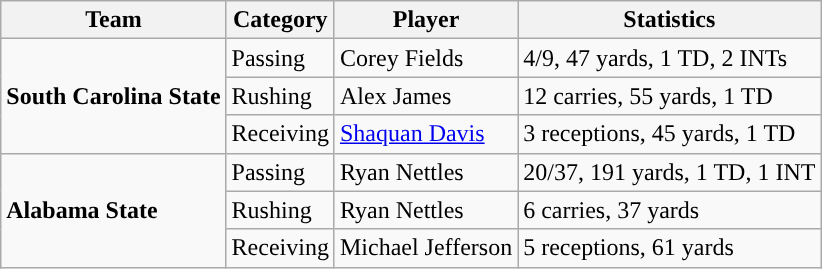<table class="wikitable" style="float: left;">
<tr>
<th>Team</th>
<th>Category</th>
<th>Player</th>
<th>Statistics</th>
</tr>
<tr>
<td rowspan=3><strong>South Carolina State</strong></td>
<td>Passing</td>
<td>Corey Fields</td>
<td>4/9, 47 yards, 1 TD, 2 INTs</td>
</tr>
<tr>
<td>Rushing</td>
<td>Alex James</td>
<td>12 carries, 55 yards, 1 TD</td>
</tr>
<tr>
<td>Receiving</td>
<td><a href='#'>Shaquan Davis</a></td>
<td>3 receptions, 45 yards, 1 TD</td>
</tr>
<tr>
<td rowspan=3><strong>Alabama State</strong></td>
<td>Passing</td>
<td>Ryan Nettles</td>
<td>20/37, 191 yards, 1 TD, 1 INT</td>
</tr>
<tr>
<td>Rushing</td>
<td>Ryan Nettles</td>
<td>6 carries, 37 yards</td>
</tr>
<tr>
<td>Receiving</td>
<td>Michael Jefferson</td>
<td>5 receptions, 61 yards</td>
</tr>
</table>
